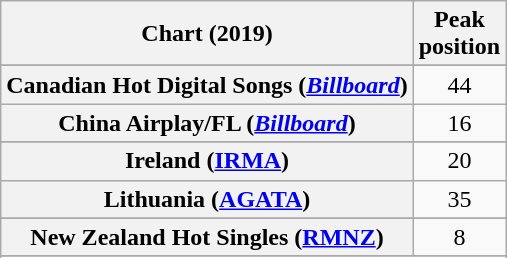<table class="wikitable sortable plainrowheaders" style="text-align:center">
<tr>
<th scope="col">Chart (2019)</th>
<th scope="col">Peak<br>position</th>
</tr>
<tr>
</tr>
<tr>
</tr>
<tr>
</tr>
<tr>
</tr>
<tr>
<th scope="row">Canadian Hot Digital Songs (<em><a href='#'>Billboard</a></em>)</th>
<td>44</td>
</tr>
<tr>
<th scope="row">China Airplay/FL (<em><a href='#'>Billboard</a></em>)</th>
<td>16</td>
</tr>
<tr>
</tr>
<tr>
</tr>
<tr>
<th scope="row">Ireland (<a href='#'>IRMA</a>)</th>
<td>20</td>
</tr>
<tr>
<th scope="row">Lithuania (<a href='#'>AGATA</a>)</th>
<td>35</td>
</tr>
<tr>
</tr>
<tr>
<th scope="row">New Zealand Hot Singles (<a href='#'>RMNZ</a>)</th>
<td>8</td>
</tr>
<tr>
</tr>
<tr>
</tr>
<tr>
</tr>
<tr>
</tr>
<tr>
</tr>
<tr>
</tr>
<tr>
</tr>
<tr>
</tr>
</table>
